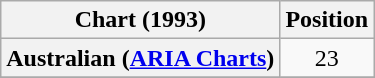<table class="wikitable sortable plainrowheaders">
<tr>
<th scope="col">Chart (1993)</th>
<th scope="col">Position</th>
</tr>
<tr>
<th scope="row">Australian (<a href='#'>ARIA Charts</a>)</th>
<td style="text-align:center;">23</td>
</tr>
<tr>
</tr>
</table>
